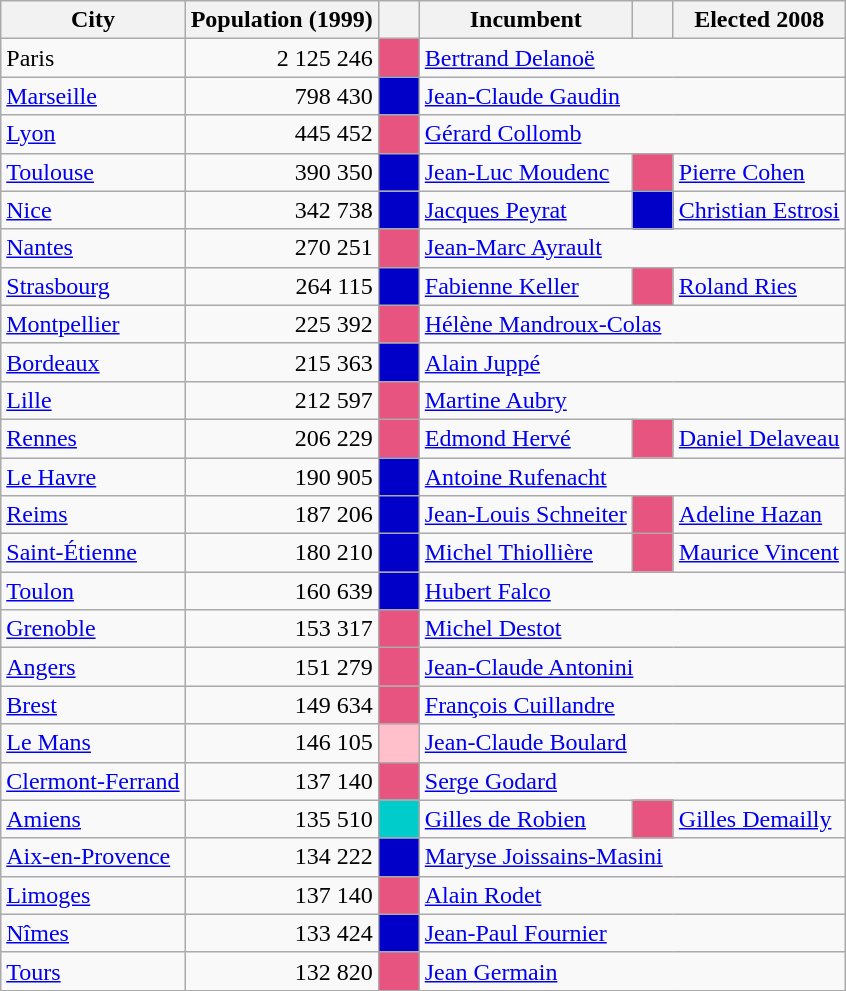<table class="wikitable">
<tr>
<th>City</th>
<th>Population (1999)</th>
<th width=20px></th>
<th>Incumbent</th>
<th width=20px></th>
<th>Elected 2008</th>
</tr>
<tr>
<td>Paris</td>
<td align=right>2 125 246</td>
<td bgcolor="#E75480"></td>
<td colspan=3><a href='#'>Bertrand Delanoë</a></td>
</tr>
<tr>
<td><a href='#'>Marseille</a></td>
<td align=right>798 430</td>
<td bgcolor="#0000C8"></td>
<td colspan=3><a href='#'>Jean-Claude Gaudin</a></td>
</tr>
<tr>
<td><a href='#'>Lyon</a></td>
<td align=right>445 452</td>
<td bgcolor="#E75480"></td>
<td colspan=3><a href='#'>Gérard Collomb</a></td>
</tr>
<tr>
<td><a href='#'>Toulouse</a></td>
<td align=right>390 350</td>
<td bgcolor="#0000C8"></td>
<td><a href='#'>Jean-Luc Moudenc</a></td>
<td bgcolor="#E75480"></td>
<td><a href='#'>Pierre Cohen</a></td>
</tr>
<tr>
<td><a href='#'>Nice</a></td>
<td align=right>342 738</td>
<td bgcolor="#0000C8"></td>
<td><a href='#'>Jacques Peyrat</a></td>
<td bgcolor="#0000C8"></td>
<td><a href='#'>Christian Estrosi</a></td>
</tr>
<tr>
<td><a href='#'>Nantes</a></td>
<td align=right>270 251</td>
<td bgcolor="#E75480"></td>
<td colspan=3><a href='#'>Jean-Marc Ayrault</a></td>
</tr>
<tr>
<td><a href='#'>Strasbourg</a></td>
<td align=right>264 115</td>
<td bgcolor="#0000C8"></td>
<td><a href='#'>Fabienne Keller</a></td>
<td bgcolor="#E75480"></td>
<td><a href='#'>Roland Ries</a></td>
</tr>
<tr>
<td><a href='#'>Montpellier</a></td>
<td align=right>225 392</td>
<td bgcolor="#E75480"></td>
<td colspan=3><a href='#'>Hélène Mandroux-Colas</a></td>
</tr>
<tr>
<td><a href='#'>Bordeaux</a></td>
<td align=right>215 363</td>
<td bgcolor="#0000C8"></td>
<td colspan=3><a href='#'>Alain Juppé</a></td>
</tr>
<tr>
<td><a href='#'>Lille</a></td>
<td align=right>212 597</td>
<td bgcolor="#E75480"></td>
<td colspan=3><a href='#'>Martine Aubry</a></td>
</tr>
<tr>
<td><a href='#'>Rennes</a></td>
<td align=right>206 229</td>
<td bgcolor="#E75480"></td>
<td><a href='#'>Edmond Hervé</a></td>
<td bgcolor="#E75480"></td>
<td><a href='#'>Daniel Delaveau</a></td>
</tr>
<tr>
<td><a href='#'>Le Havre</a></td>
<td align=right>190 905</td>
<td bgcolor="#0000C8"></td>
<td colspan=3><a href='#'>Antoine Rufenacht</a></td>
</tr>
<tr>
<td><a href='#'>Reims</a></td>
<td align=right>187 206</td>
<td bgcolor="#0000C8"></td>
<td><a href='#'>Jean-Louis Schneiter</a></td>
<td bgcolor="#E75480"></td>
<td><a href='#'>Adeline Hazan</a></td>
</tr>
<tr>
<td><a href='#'>Saint-Étienne</a></td>
<td align=right>180 210</td>
<td bgcolor="#0000C8"></td>
<td><a href='#'>Michel Thiollière</a></td>
<td bgcolor="#E75480"></td>
<td><a href='#'>Maurice Vincent</a></td>
</tr>
<tr>
<td><a href='#'>Toulon</a></td>
<td align=right>160 639</td>
<td bgcolor="#0000C8"></td>
<td colspan=3><a href='#'>Hubert Falco</a></td>
</tr>
<tr>
<td><a href='#'>Grenoble</a></td>
<td align=right>153 317</td>
<td bgcolor="#E75480"></td>
<td colspan=3><a href='#'>Michel Destot</a></td>
</tr>
<tr>
<td><a href='#'>Angers</a></td>
<td align=right>151 279</td>
<td bgcolor="#E75480"></td>
<td colspan=3><a href='#'>Jean-Claude Antonini</a></td>
</tr>
<tr>
<td><a href='#'>Brest</a></td>
<td align=right>149 634</td>
<td bgcolor="#E75480"></td>
<td colspan=3><a href='#'>François Cuillandre</a></td>
</tr>
<tr>
<td><a href='#'>Le Mans</a></td>
<td align=right>146 105</td>
<td bgcolor="pink"></td>
<td colspan=3><a href='#'>Jean-Claude Boulard</a></td>
</tr>
<tr>
<td><a href='#'>Clermont-Ferrand</a></td>
<td align=right>137 140</td>
<td bgcolor="#E75480"></td>
<td colspan=3><a href='#'>Serge Godard</a></td>
</tr>
<tr>
<td><a href='#'>Amiens</a></td>
<td align=right>135 510</td>
<td bgcolor="#00CCCC"></td>
<td><a href='#'>Gilles de Robien</a></td>
<td bgcolor="#E75480"></td>
<td><a href='#'>Gilles Demailly</a></td>
</tr>
<tr>
<td><a href='#'>Aix-en-Provence</a></td>
<td align=right>134 222</td>
<td bgcolor="#0000C8"></td>
<td colspan=3><a href='#'>Maryse Joissains-Masini</a></td>
</tr>
<tr>
<td><a href='#'>Limoges</a></td>
<td align=right>137 140</td>
<td bgcolor="#E75480"></td>
<td colspan=3><a href='#'>Alain Rodet</a></td>
</tr>
<tr>
<td><a href='#'>Nîmes</a></td>
<td align=right>133 424</td>
<td bgcolor="#0000C8"></td>
<td colspan=3><a href='#'>Jean-Paul Fournier</a></td>
</tr>
<tr>
<td><a href='#'>Tours</a></td>
<td align=right>132 820</td>
<td bgcolor="#E75480"></td>
<td colspan=3><a href='#'>Jean Germain</a></td>
</tr>
<tr>
</tr>
</table>
